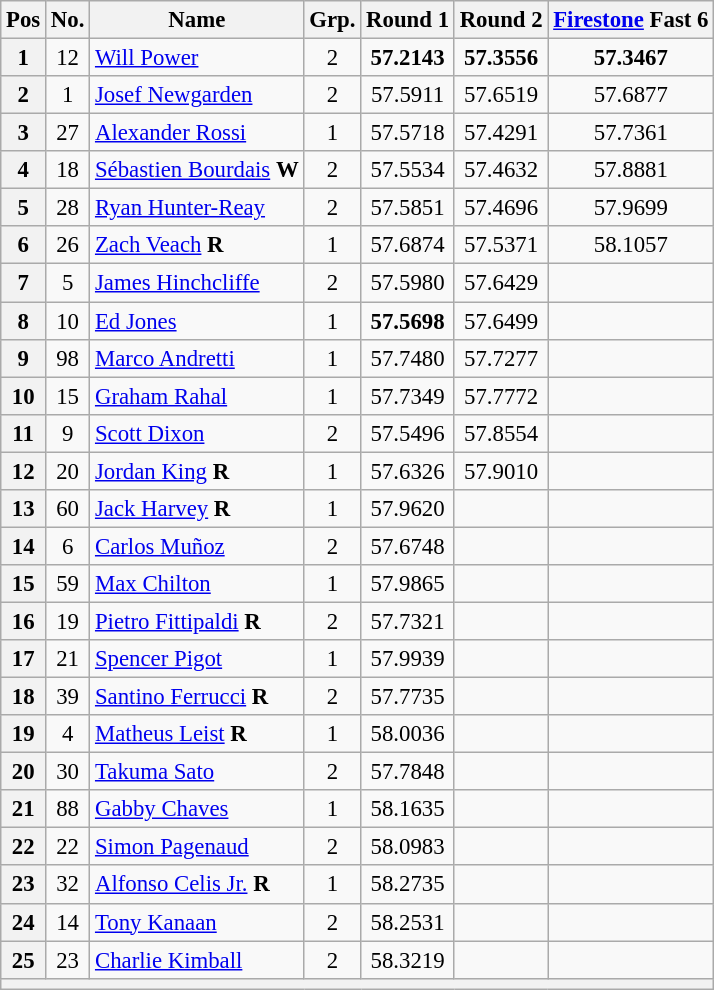<table class="wikitable sortable" style="text-align:center; font-size: 95%;">
<tr>
<th>Pos</th>
<th>No.</th>
<th>Name</th>
<th>Grp.</th>
<th>Round 1</th>
<th>Round 2</th>
<th><a href='#'>Firestone</a> Fast 6</th>
</tr>
<tr>
<th scope="row">1</th>
<td>12</td>
<td align="left"> <a href='#'>Will Power</a></td>
<td>2</td>
<td><strong>57.2143</strong></td>
<td><strong>57.3556</strong></td>
<td><strong>57.3467</strong></td>
</tr>
<tr>
<th scope="row">2</th>
<td>1</td>
<td align="left"> <a href='#'>Josef Newgarden</a></td>
<td>2</td>
<td>57.5911</td>
<td>57.6519</td>
<td>57.6877</td>
</tr>
<tr>
<th scope="row">3</th>
<td>27</td>
<td align="left"> <a href='#'>Alexander Rossi</a></td>
<td>1</td>
<td>57.5718</td>
<td>57.4291</td>
<td>57.7361</td>
</tr>
<tr>
<th scope="row">4</th>
<td>18</td>
<td align="left"> <a href='#'>Sébastien Bourdais</a> <strong><span>W</span></strong></td>
<td>2</td>
<td>57.5534</td>
<td>57.4632</td>
<td>57.8881</td>
</tr>
<tr>
<th scope="row">5</th>
<td>28</td>
<td align="left"> <a href='#'>Ryan Hunter-Reay</a></td>
<td>2</td>
<td>57.5851</td>
<td>57.4696</td>
<td>57.9699</td>
</tr>
<tr>
<th scope="row">6</th>
<td>26</td>
<td align="left"> <a href='#'>Zach Veach</a> <strong><span>R</span></strong></td>
<td>1</td>
<td>57.6874</td>
<td>57.5371</td>
<td>58.1057</td>
</tr>
<tr>
<th scope="row">7</th>
<td>5</td>
<td align="left"> <a href='#'>James Hinchcliffe</a></td>
<td>2</td>
<td>57.5980</td>
<td>57.6429</td>
<td></td>
</tr>
<tr>
<th scope="row">8</th>
<td>10</td>
<td align="left"> <a href='#'>Ed Jones</a></td>
<td>1</td>
<td><strong>57.5698</strong></td>
<td>57.6499</td>
<td></td>
</tr>
<tr>
<th scope="row">9</th>
<td>98</td>
<td align="left"> <a href='#'>Marco Andretti</a></td>
<td>1</td>
<td>57.7480</td>
<td>57.7277</td>
<td></td>
</tr>
<tr>
<th>10</th>
<td>15</td>
<td align="left"> <a href='#'>Graham Rahal</a></td>
<td>1</td>
<td>57.7349</td>
<td>57.7772</td>
<td></td>
</tr>
<tr>
<th scope="row">11</th>
<td>9</td>
<td align="left"> <a href='#'>Scott Dixon</a></td>
<td>2</td>
<td>57.5496</td>
<td>57.8554</td>
<td></td>
</tr>
<tr>
<th scope="row">12</th>
<td>20</td>
<td align="left"> <a href='#'>Jordan King</a> <strong><span>R</span></strong></td>
<td>1</td>
<td>57.6326</td>
<td>57.9010</td>
<td></td>
</tr>
<tr>
<th scope="row">13</th>
<td>60</td>
<td align="left"> <a href='#'>Jack Harvey</a> <strong><span>R</span></strong></td>
<td>1</td>
<td>57.9620</td>
<td></td>
<td></td>
</tr>
<tr>
<th scope="row">14</th>
<td>6</td>
<td align="left"> <a href='#'>Carlos Muñoz</a></td>
<td>2</td>
<td>57.6748</td>
<td></td>
<td></td>
</tr>
<tr>
<th scope="row">15</th>
<td>59</td>
<td align="left"> <a href='#'>Max Chilton</a></td>
<td>1</td>
<td>57.9865</td>
<td></td>
<td></td>
</tr>
<tr>
<th>16</th>
<td>19</td>
<td align="left"> <a href='#'>Pietro Fittipaldi</a> <strong><span>R</span></strong></td>
<td>2</td>
<td>57.7321</td>
<td></td>
<td></td>
</tr>
<tr>
<th scope="row">17</th>
<td>21</td>
<td align="left"> <a href='#'>Spencer Pigot</a></td>
<td>1</td>
<td>57.9939</td>
<td></td>
<td></td>
</tr>
<tr>
<th>18</th>
<td>39</td>
<td align="left"> <a href='#'>Santino Ferrucci</a> <strong><span>R</span></strong></td>
<td>2</td>
<td>57.7735</td>
<td></td>
<td></td>
</tr>
<tr>
<th scope="row">19</th>
<td>4</td>
<td align="left"> <a href='#'>Matheus Leist</a> <strong><span>R</span></strong></td>
<td>1</td>
<td>58.0036</td>
<td></td>
<td></td>
</tr>
<tr>
<th scope="row">20</th>
<td>30</td>
<td align="left"> <a href='#'>Takuma Sato</a></td>
<td>2</td>
<td>57.7848</td>
<td></td>
<td></td>
</tr>
<tr>
<th scope="row">21</th>
<td>88</td>
<td align="left"> <a href='#'>Gabby Chaves</a></td>
<td>1</td>
<td>58.1635</td>
<td></td>
<td></td>
</tr>
<tr>
<th scope="row">22</th>
<td>22</td>
<td align="left"> <a href='#'>Simon Pagenaud</a></td>
<td>2</td>
<td>58.0983</td>
<td></td>
<td></td>
</tr>
<tr>
<th>23</th>
<td>32</td>
<td align="left"> <a href='#'>Alfonso Celis Jr.</a> <strong><span>R</span></strong></td>
<td>1</td>
<td>58.2735</td>
<td></td>
<td></td>
</tr>
<tr>
<th scope="row">24</th>
<td>14</td>
<td align="left"> <a href='#'>Tony Kanaan</a></td>
<td>2</td>
<td>58.2531</td>
<td></td>
<td></td>
</tr>
<tr>
<th scope="row">25</th>
<td>23</td>
<td align="left"> <a href='#'>Charlie Kimball</a></td>
<td>2</td>
<td>58.3219</td>
<td></td>
<td></td>
</tr>
<tr>
<th colspan="11"></th>
</tr>
</table>
